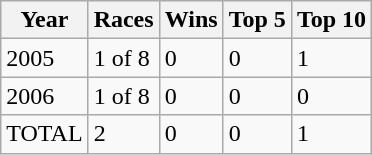<table class="wikitable">
<tr>
<th>Year</th>
<th>Races</th>
<th>Wins</th>
<th>Top 5</th>
<th>Top 10</th>
</tr>
<tr>
<td>2005</td>
<td>1 of 8</td>
<td>0</td>
<td>0</td>
<td>1</td>
</tr>
<tr>
<td>2006</td>
<td>1 of 8</td>
<td>0</td>
<td>0</td>
<td>0</td>
</tr>
<tr>
<td>TOTAL</td>
<td>2</td>
<td>0</td>
<td>0</td>
<td>1</td>
</tr>
</table>
